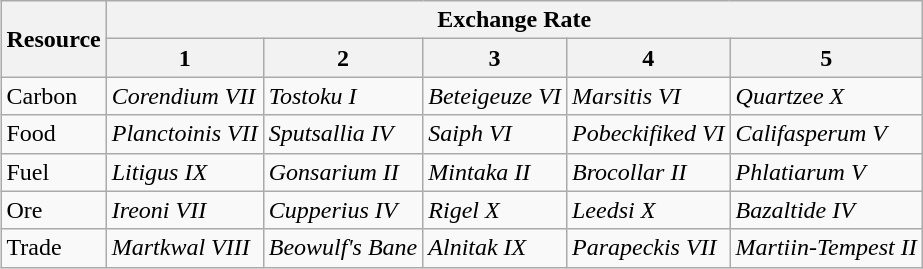<table class="wikitable" style="float:right;">
<tr>
<th rowspan="2">Resource</th>
<th colspan="5">Exchange Rate</th>
</tr>
<tr>
<th>1</th>
<th>2</th>
<th>3</th>
<th>4</th>
<th>5</th>
</tr>
<tr>
<td>Carbon</td>
<td><em>Corendium VII</em></td>
<td><em>Tostoku I</em></td>
<td><em>Beteigeuze VI</em></td>
<td><em>Marsitis VI</em></td>
<td><em>Quartzee X</em></td>
</tr>
<tr>
<td>Food</td>
<td><em>Planctoinis VII</em></td>
<td><em>Sputsallia IV</em></td>
<td><em>Saiph VI</em></td>
<td><em>Pobeckifiked VI</em></td>
<td><em>Califasperum V</em></td>
</tr>
<tr>
<td>Fuel</td>
<td><em>Litigus IX</em></td>
<td><em>Gonsarium II</em></td>
<td><em>Mintaka II</em></td>
<td><em>Brocollar II</em></td>
<td><em>Phlatiarum V</em></td>
</tr>
<tr>
<td>Ore</td>
<td><em>Ireoni VII</em></td>
<td><em>Cupperius IV</em></td>
<td><em>Rigel X</em></td>
<td><em>Leedsi X</em></td>
<td><em>Bazaltide IV</em></td>
</tr>
<tr>
<td>Trade</td>
<td><em>Martkwal VIII</em></td>
<td><em>Beowulf's Bane</em></td>
<td><em>Alnitak IX</em></td>
<td><em>Parapeckis VII</em></td>
<td><em>Martiin-Tempest II</em></td>
</tr>
</table>
